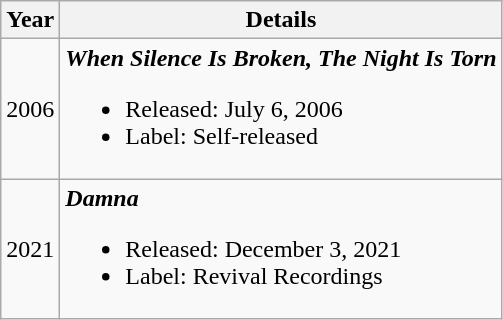<table class="wikitable">
<tr>
<th scope="col">Year</th>
<th scope="col">Details</th>
</tr>
<tr>
<td>2006</td>
<td><strong><em>When Silence Is Broken, The Night Is Torn</em></strong><br><ul><li>Released: July 6, 2006</li><li>Label: Self-released</li></ul></td>
</tr>
<tr>
<td>2021</td>
<td><strong><em>Damna</em></strong><br><ul><li>Released: December 3, 2021</li><li>Label: Revival Recordings</li></ul></td>
</tr>
</table>
